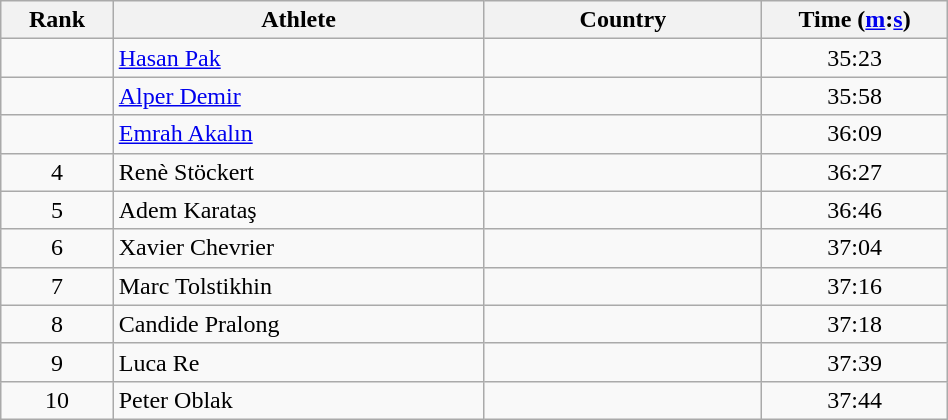<table class="wikitable" width=50%>
<tr>
<th width=5%>Rank</th>
<th width=20%>Athlete</th>
<th width=15%>Country</th>
<th width=10%>Time (<a href='#'>m</a>:<a href='#'>s</a>)</th>
</tr>
<tr align="center">
<td></td>
<td align="left"><a href='#'>Hasan Pak</a></td>
<td align="left"></td>
<td>35:23</td>
</tr>
<tr align="center">
<td></td>
<td align="left"><a href='#'>Alper Demir</a></td>
<td align="left"></td>
<td>35:58</td>
</tr>
<tr align="center">
<td></td>
<td align="left"><a href='#'>Emrah Akalın</a></td>
<td align="left"></td>
<td>36:09</td>
</tr>
<tr align="center">
<td>4</td>
<td align="left">Renè Stöckert</td>
<td align="left"></td>
<td>36:27</td>
</tr>
<tr align="center">
<td>5</td>
<td align="left">Adem Karataş</td>
<td align="left"></td>
<td>36:46</td>
</tr>
<tr align="center">
<td>6</td>
<td align="left">Xavier Chevrier</td>
<td align="left"></td>
<td>37:04</td>
</tr>
<tr align="center">
<td>7</td>
<td align="left">Marc Tolstikhin</td>
<td align="left"></td>
<td>37:16</td>
</tr>
<tr align="center">
<td>8</td>
<td align="left">Candide Pralong</td>
<td align="left"></td>
<td>37:18</td>
</tr>
<tr align="center">
<td>9</td>
<td align="left">Luca Re</td>
<td align="left"></td>
<td>37:39</td>
</tr>
<tr align="center">
<td>10</td>
<td align="left">Peter Oblak</td>
<td align="left"></td>
<td>37:44</td>
</tr>
</table>
